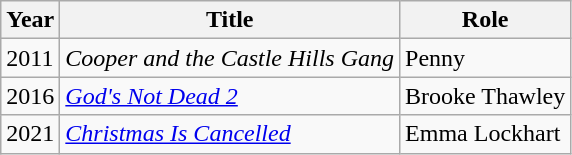<table class="wikitable sortable">
<tr>
<th>Year</th>
<th>Title</th>
<th>Role</th>
</tr>
<tr>
<td>2011</td>
<td><em>Cooper and the Castle Hills Gang</em></td>
<td>Penny</td>
</tr>
<tr>
<td>2016</td>
<td><em><a href='#'>God's Not Dead 2</a></em></td>
<td>Brooke Thawley</td>
</tr>
<tr>
<td>2021</td>
<td><em><a href='#'>Christmas Is Cancelled</a></em></td>
<td>Emma Lockhart</td>
</tr>
</table>
